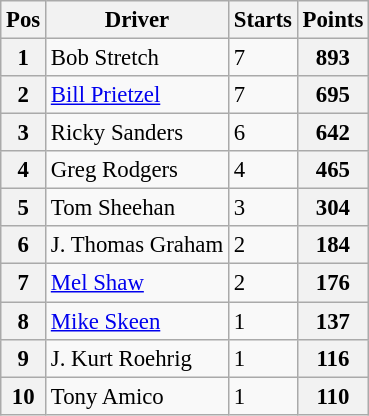<table class="wikitable" style="font-size: 95%;">
<tr>
<th>Pos</th>
<th>Driver</th>
<th>Starts</th>
<th>Points</th>
</tr>
<tr>
<th>1</th>
<td> Bob Stretch</td>
<td>7</td>
<th>893</th>
</tr>
<tr>
<th>2</th>
<td> <a href='#'>Bill Prietzel</a></td>
<td>7</td>
<th>695</th>
</tr>
<tr>
<th>3</th>
<td> Ricky Sanders</td>
<td>6</td>
<th>642</th>
</tr>
<tr>
<th>4</th>
<td> Greg Rodgers</td>
<td>4</td>
<th>465</th>
</tr>
<tr>
<th>5</th>
<td> Tom Sheehan</td>
<td>3</td>
<th>304</th>
</tr>
<tr>
<th>6</th>
<td> J. Thomas Graham</td>
<td>2</td>
<th>184</th>
</tr>
<tr>
<th>7</th>
<td> <a href='#'>Mel Shaw</a></td>
<td>2</td>
<th>176</th>
</tr>
<tr>
<th>8</th>
<td> <a href='#'>Mike Skeen</a></td>
<td>1</td>
<th>137</th>
</tr>
<tr>
<th>9</th>
<td> J. Kurt Roehrig</td>
<td>1</td>
<th>116</th>
</tr>
<tr>
<th>10</th>
<td> Tony Amico</td>
<td>1</td>
<th>110</th>
</tr>
</table>
